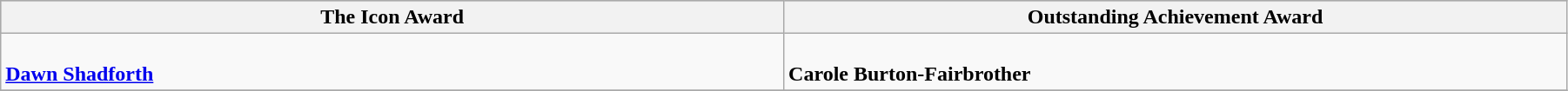<table class="wikitable" style="width:95%">
<tr bgcolor="#bebebe">
<th width="50%">The Icon Award</th>
<th width="50%">Outstanding Achievement Award</th>
</tr>
<tr>
<td valign="top"><br><strong><a href='#'>Dawn Shadforth</a></strong></td>
<td valign="top"><br><strong>Carole Burton-Fairbrother</strong></td>
</tr>
<tr>
</tr>
</table>
